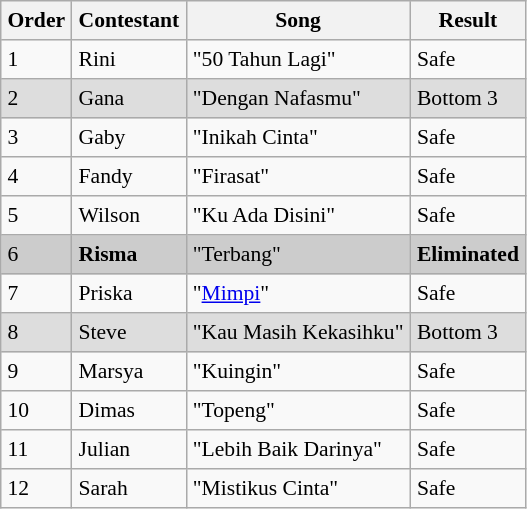<table border="8" cellpadding="4" cellspacing="0" style="margin:  1em 1em 1em 0; background: #f9f9f9; border: 1px #aaa  solid; border-collapse: collapse; font-size: 90%;">
<tr style="background:#f2f2f2;">
<th>Order</th>
<th>Contestant</th>
<th>Song </th>
<th>Result</th>
</tr>
<tr>
<td>1</td>
<td>Rini</td>
<td>"50 Tahun Lagi"</td>
<td>Safe</td>
</tr>
<tr style="background:#ddd;">
<td>2</td>
<td>Gana</td>
<td>"Dengan Nafasmu" </td>
<td>Bottom 3</td>
</tr>
<tr>
<td>3</td>
<td>Gaby</td>
<td>"Inikah Cinta" </td>
<td>Safe</td>
</tr>
<tr>
<td>4</td>
<td>Fandy</td>
<td>"Firasat" </td>
<td>Safe</td>
</tr>
<tr>
<td>5</td>
<td>Wilson</td>
<td>"Ku Ada Disini" </td>
<td>Safe</td>
</tr>
<tr style="background:#ccc;">
<td>6</td>
<td><strong>Risma</strong></td>
<td>"Terbang" </td>
<td><strong>Eliminated</strong></td>
</tr>
<tr>
<td>7</td>
<td>Priska</td>
<td>"<a href='#'>Mimpi</a>"</td>
<td>Safe</td>
</tr>
<tr style="background:#ddd;">
<td>8</td>
<td>Steve</td>
<td>"Kau Masih Kekasihku"</td>
<td>Bottom 3</td>
</tr>
<tr>
<td>9</td>
<td>Marsya</td>
<td>"Kuingin" </td>
<td>Safe</td>
</tr>
<tr>
<td>10</td>
<td>Dimas</td>
<td>"Topeng" </td>
<td>Safe</td>
</tr>
<tr>
<td>11</td>
<td>Julian</td>
<td>"Lebih Baik Darinya" </td>
<td>Safe</td>
</tr>
<tr>
<td>12</td>
<td>Sarah</td>
<td>"Mistikus Cinta" </td>
<td>Safe</td>
</tr>
</table>
